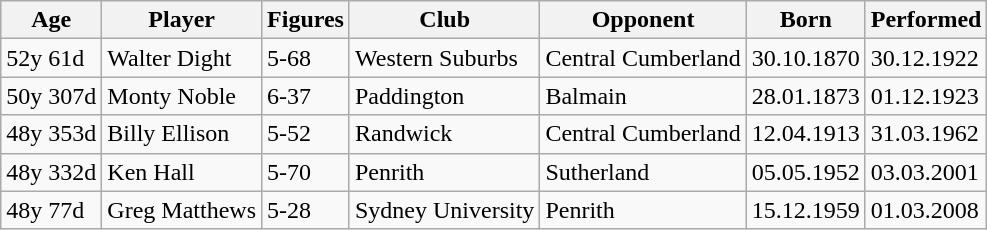<table class="wikitable">
<tr>
<th>Age</th>
<th>Player</th>
<th>Figures</th>
<th>Club</th>
<th>Opponent</th>
<th>Born</th>
<th>Performed</th>
</tr>
<tr>
<td>52y 61d</td>
<td>Walter Dight</td>
<td>5-68</td>
<td>Western Suburbs</td>
<td>Central Cumberland</td>
<td>30.10.1870</td>
<td>30.12.1922</td>
</tr>
<tr>
<td>50y 307d</td>
<td>Monty Noble</td>
<td>6-37</td>
<td>Paddington</td>
<td>Balmain</td>
<td>28.01.1873</td>
<td>01.12.1923</td>
</tr>
<tr>
<td>48y 353d</td>
<td>Billy Ellison</td>
<td>5-52</td>
<td>Randwick</td>
<td>Central Cumberland</td>
<td>12.04.1913</td>
<td>31.03.1962</td>
</tr>
<tr>
<td>48y 332d</td>
<td>Ken Hall</td>
<td>5-70</td>
<td>Penrith</td>
<td>Sutherland</td>
<td>05.05.1952</td>
<td>03.03.2001</td>
</tr>
<tr>
<td>48y 77d</td>
<td>Greg Matthews</td>
<td>5-28</td>
<td>Sydney University</td>
<td>Penrith</td>
<td>15.12.1959</td>
<td>01.03.2008</td>
</tr>
</table>
